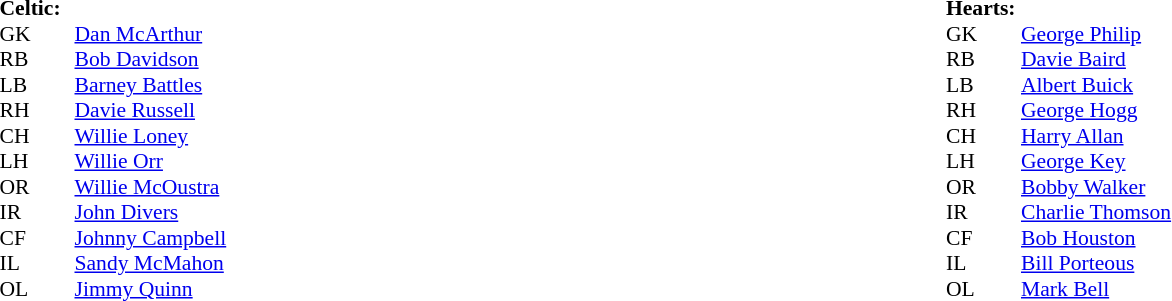<table width="100%">
<tr>
<td valign="top" width="50%"><br><table style="font-size: 90%" cellspacing="0" cellpadding="0">
<tr>
<td colspan="4"><strong>Celtic:</strong></td>
</tr>
<tr>
<th width="25"></th>
<th width="25"></th>
</tr>
<tr>
<td>GK</td>
<td></td>
<td><a href='#'>Dan McArthur</a></td>
</tr>
<tr>
<td>RB</td>
<td></td>
<td><a href='#'>Bob Davidson</a></td>
</tr>
<tr>
<td>LB</td>
<td></td>
<td><a href='#'>Barney Battles</a></td>
</tr>
<tr>
<td>RH</td>
<td></td>
<td><a href='#'>Davie Russell</a></td>
</tr>
<tr>
<td>CH</td>
<td></td>
<td><a href='#'>Willie Loney</a></td>
</tr>
<tr>
<td>LH</td>
<td></td>
<td><a href='#'>Willie Orr</a></td>
</tr>
<tr>
<td>OR</td>
<td></td>
<td><a href='#'>Willie McOustra</a></td>
</tr>
<tr>
<td>IR</td>
<td></td>
<td><a href='#'>John Divers</a></td>
</tr>
<tr>
<td>CF</td>
<td></td>
<td><a href='#'>Johnny Campbell</a></td>
</tr>
<tr>
<td>IL</td>
<td></td>
<td><a href='#'>Sandy McMahon</a></td>
</tr>
<tr>
<td>OL</td>
<td></td>
<td><a href='#'>Jimmy Quinn</a></td>
</tr>
</table>
</td>
<td valign="top" width="50%"><br><table style="font-size: 90%" cellspacing="0" cellpadding="0">
<tr>
<td colspan="4"><strong>Hearts:</strong></td>
</tr>
<tr>
<th width="25"></th>
<th width="25"></th>
</tr>
<tr>
<td>GK</td>
<td></td>
<td><a href='#'>George Philip</a></td>
</tr>
<tr>
<td>RB</td>
<td></td>
<td><a href='#'>Davie Baird</a></td>
</tr>
<tr>
<td>LB</td>
<td></td>
<td><a href='#'>Albert Buick</a></td>
</tr>
<tr>
<td>RH</td>
<td></td>
<td><a href='#'>George Hogg</a></td>
</tr>
<tr>
<td>CH</td>
<td></td>
<td><a href='#'>Harry Allan</a></td>
</tr>
<tr>
<td>LH</td>
<td></td>
<td><a href='#'>George Key</a></td>
</tr>
<tr>
<td>OR</td>
<td></td>
<td><a href='#'>Bobby Walker</a></td>
</tr>
<tr>
<td>IR</td>
<td></td>
<td><a href='#'>Charlie Thomson</a></td>
</tr>
<tr>
<td>CF</td>
<td></td>
<td><a href='#'>Bob Houston</a></td>
</tr>
<tr>
<td>IL</td>
<td></td>
<td><a href='#'>Bill Porteous</a></td>
</tr>
<tr>
<td>OL</td>
<td></td>
<td><a href='#'>Mark Bell</a></td>
</tr>
</table>
</td>
</tr>
</table>
